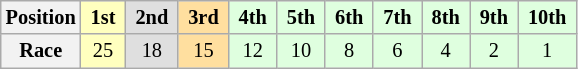<table class="wikitable" style="font-size:85%; text-align:center">
<tr>
<th>Position</th>
<td style="background:#ffffbf;"> <strong>1st</strong> </td>
<td style="background:#dfdfdf;"> <strong>2nd</strong> </td>
<td style="background:#ffdf9f;"> <strong>3rd</strong> </td>
<td style="background:#dfffdf;"> <strong>4th</strong> </td>
<td style="background:#dfffdf;"> <strong>5th</strong> </td>
<td style="background:#dfffdf;"> <strong>6th</strong> </td>
<td style="background:#dfffdf;"> <strong>7th</strong> </td>
<td style="background:#dfffdf;"> <strong>8th</strong> </td>
<td style="background:#dfffdf;"> <strong>9th</strong> </td>
<td style="background:#dfffdf;"> <strong>10th</strong> </td>
</tr>
<tr>
<th>Race</th>
<td style="background:#FFFFBF;">25</td>
<td style="background:#DFDFDF;">18</td>
<td style="background:#FFDF9F;">15</td>
<td style="background:#DFFFDF;">12</td>
<td style="background:#DFFFDF;">10</td>
<td style="background:#DFFFDF;">8</td>
<td style="background:#DFFFDF;">6</td>
<td style="background:#DFFFDF;">4</td>
<td style="background:#DFFFDF;">2</td>
<td style="background:#DFFFDF;">1</td>
</tr>
</table>
